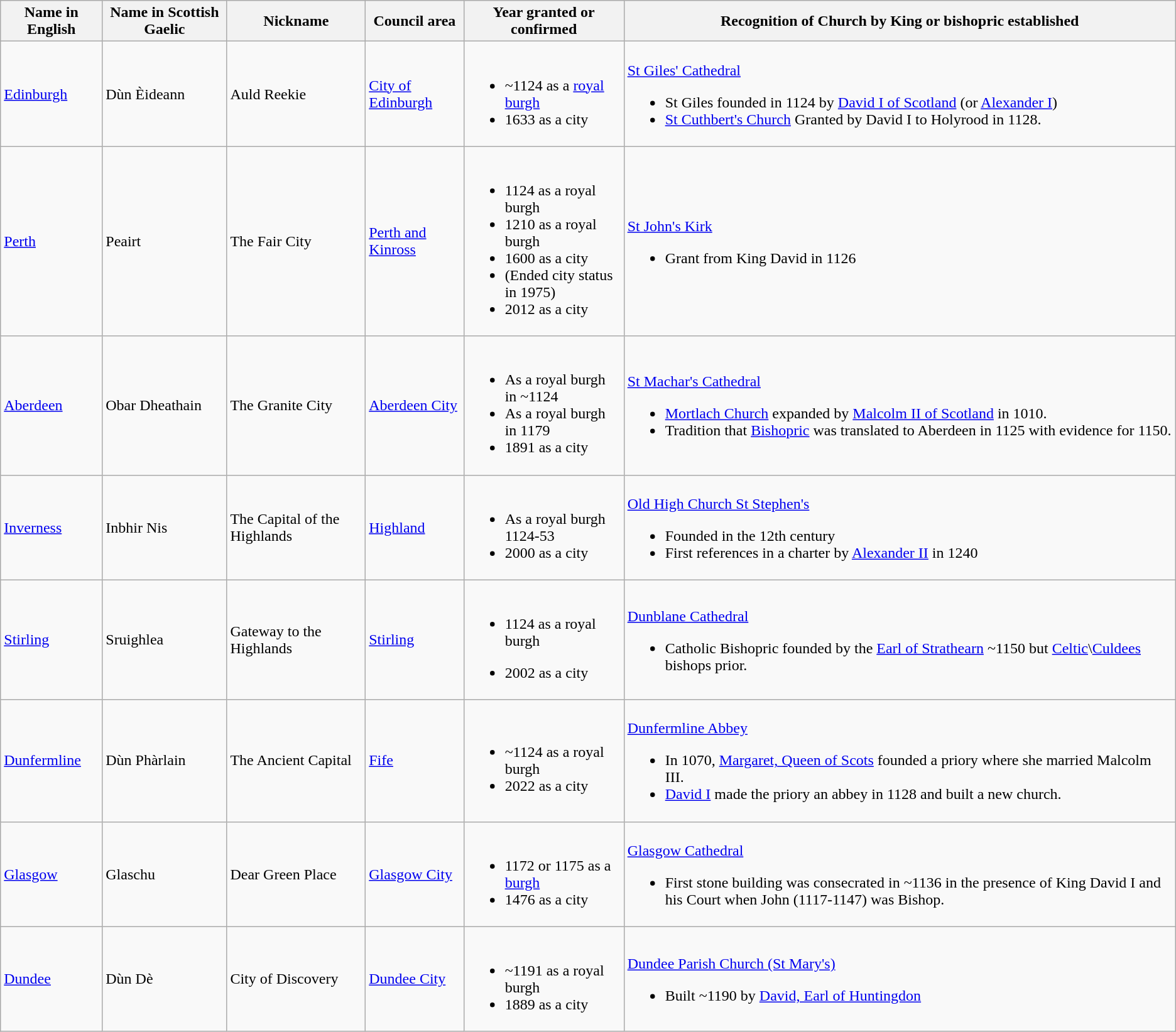<table class="wikitable sortable">
<tr>
<th>Name in English</th>
<th>Name in Scottish Gaelic</th>
<th>Nickname</th>
<th>Council area</th>
<th>Year granted or confirmed</th>
<th class="unsortable">Recognition of Church by King or bishopric established</th>
</tr>
<tr>
<td><a href='#'>Edinburgh</a></td>
<td>Dùn Èideann</td>
<td>Auld Reekie</td>
<td><a href='#'>City of Edinburgh</a></td>
<td><br><ul><li>~1124 as a <a href='#'>royal burgh</a></li><li>1633 as a city</li></ul></td>
<td><br><a href='#'>St Giles' Cathedral</a><ul><li>St Giles founded in 1124 by <a href='#'>David I of Scotland</a> (or <a href='#'>Alexander I</a>)</li><li><a href='#'>St Cuthbert's Church</a> Granted by David I to Holyrood in 1128.</li></ul></td>
</tr>
<tr>
<td><a href='#'>Perth</a></td>
<td>Peairt</td>
<td>The Fair City</td>
<td><a href='#'>Perth and Kinross</a></td>
<td><br><ul><li>1124 as a royal burgh</li><li>1210 as a royal burgh</li><li>1600 as a city</li><li>(Ended city status in 1975)</li><li>2012 as a city</li></ul></td>
<td><br><a href='#'>St John's Kirk</a><ul><li>Grant from King David in 1126</li></ul></td>
</tr>
<tr>
<td><a href='#'>Aberdeen</a></td>
<td>Obar Dheathain</td>
<td>The Granite City</td>
<td><a href='#'>Aberdeen City</a></td>
<td><br><ul><li>As a royal burgh in ~1124</li><li>As a royal burgh in 1179</li><li>1891 as a city</li></ul></td>
<td><br><a href='#'>St Machar's Cathedral</a><ul><li><a href='#'>Mortlach Church</a> expanded by <a href='#'>Malcolm II of Scotland</a> in 1010.</li><li>Tradition that <a href='#'>Bishopric</a> was translated to Aberdeen in 1125 with evidence for 1150.</li></ul></td>
</tr>
<tr>
<td><a href='#'>Inverness</a></td>
<td>Inbhir Nis</td>
<td>The Capital of the Highlands</td>
<td><a href='#'>Highland</a></td>
<td><br><ul><li>As a royal burgh 1124-53</li><li>2000 as a city</li></ul></td>
<td><br><a href='#'>Old High Church St Stephen's</a><ul><li>Founded in the 12th century</li><li>First references in a charter by <a href='#'>Alexander II</a>  in 1240</li></ul></td>
</tr>
<tr>
<td><a href='#'>Stirling</a></td>
<td>Sruighlea</td>
<td>Gateway to the Highlands</td>
<td><a href='#'>Stirling</a></td>
<td><br><ul><li>1124 as a royal burgh</li></ul><ul><li>2002 as a city</li></ul></td>
<td><br><a href='#'>Dunblane Cathedral</a><ul><li>Catholic Bishopric founded by the <a href='#'>Earl of Strathearn</a> ~1150 but <a href='#'>Celtic</a>\<a href='#'>Culdees</a> bishops prior.</li></ul></td>
</tr>
<tr>
<td><a href='#'>Dunfermline</a></td>
<td>Dùn Phàrlain</td>
<td>The Ancient Capital</td>
<td><a href='#'>Fife</a></td>
<td><br><ul><li>~1124 as a royal burgh</li><li>2022 as a city</li></ul></td>
<td><br><a href='#'>Dunfermline Abbey</a><ul><li>In 1070, <a href='#'>Margaret, Queen of Scots</a> founded a priory where she married Malcolm III.</li><li><a href='#'>David I</a> made the priory an abbey in 1128 and built a new church.</li></ul></td>
</tr>
<tr>
<td><a href='#'>Glasgow</a></td>
<td>Glaschu</td>
<td>Dear Green Place</td>
<td><a href='#'>Glasgow City</a></td>
<td><br><ul><li>1172 or 1175 as a <a href='#'>burgh</a></li><li>1476 as a city</li></ul></td>
<td><br><a href='#'>Glasgow Cathedral</a><ul><li>First stone building was consecrated in ~1136 in the presence of King David I and his Court when John (1117-1147) was Bishop.</li></ul></td>
</tr>
<tr>
<td><a href='#'>Dundee</a></td>
<td>Dùn Dè</td>
<td>City of Discovery</td>
<td><a href='#'>Dundee City</a></td>
<td><br><ul><li>~1191 as a royal burgh</li><li>1889 as a city</li></ul></td>
<td><br><a href='#'>Dundee Parish Church (St Mary's)</a><ul><li>Built ~1190 by <a href='#'>David, Earl of Huntingdon</a></li></ul></td>
</tr>
</table>
